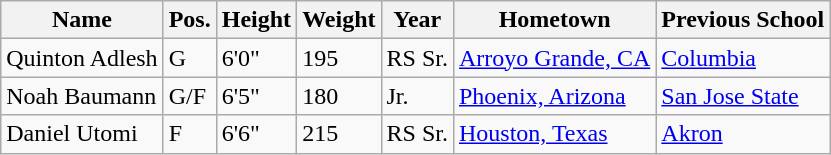<table class="wikitable sortable">
<tr>
<th>Name</th>
<th>Pos.</th>
<th>Height</th>
<th>Weight</th>
<th>Year</th>
<th>Hometown</th>
<th class="unsortable">Previous School</th>
</tr>
<tr>
<td sortname>Quinton Adlesh</td>
<td>G</td>
<td>6'0"</td>
<td>195</td>
<td>RS Sr.</td>
<td><a href='#'>Arroyo Grande, CA</a></td>
<td><a href='#'>Columbia</a></td>
</tr>
<tr>
<td sortname>Noah Baumann</td>
<td>G/F</td>
<td>6'5"</td>
<td>180</td>
<td>Jr.</td>
<td><a href='#'>Phoenix, Arizona</a></td>
<td><a href='#'>San Jose State</a></td>
</tr>
<tr>
<td sortname>Daniel Utomi</td>
<td>F</td>
<td>6'6"</td>
<td>215</td>
<td>RS Sr.</td>
<td><a href='#'>Houston, Texas</a></td>
<td><a href='#'>Akron</a></td>
</tr>
</table>
